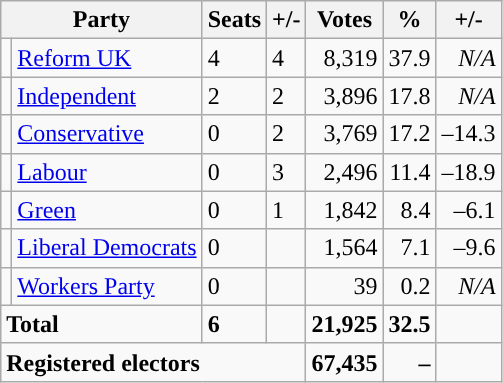<table class="wikitable sortable">
<tr>
<th colspan="2">Party</th>
<th>Seats</th>
<th>+/-</th>
<th>Votes</th>
<th>%</th>
<th>+/-</th>
</tr>
<tr>
<td style="background-color: "></td>
<td><a href='#'>Reform UK</a></td>
<td>4</td>
<td> 4</td>
<td style="text-align:right;">8,319</td>
<td style="text-align:right;">37.9</td>
<td style="text-align:right;"><em>N/A</em></td>
</tr>
<tr>
<td style="background-color: "></td>
<td><a href='#'>Independent</a></td>
<td>2</td>
<td> 2</td>
<td style="text-align:right;">3,896</td>
<td style="text-align:right;">17.8</td>
<td style="text-align:right;"><em>N/A</em></td>
</tr>
<tr>
<td style="background-color: "></td>
<td><a href='#'>Conservative</a></td>
<td>0</td>
<td> 2</td>
<td style="text-align:right;">3,769</td>
<td style="text-align:right;">17.2</td>
<td style="text-align:right;">–14.3</td>
</tr>
<tr>
<td style="background-color: "></td>
<td><a href='#'>Labour</a></td>
<td>0</td>
<td> 3</td>
<td style="text-align:right;">2,496</td>
<td style="text-align:right;">11.4</td>
<td style="text-align:right;">–18.9</td>
</tr>
<tr>
<td style="background-color: "></td>
<td><a href='#'>Green</a></td>
<td>0</td>
<td> 1</td>
<td style="text-align:right;">1,842</td>
<td style="text-align:right;">8.4</td>
<td style="text-align:right;">–6.1</td>
</tr>
<tr>
<td style="background-color: "></td>
<td><a href='#'>Liberal Democrats</a></td>
<td>0</td>
<td></td>
<td style="text-align:right;">1,564</td>
<td style="text-align:right;">7.1</td>
<td style="text-align:right;">–9.6</td>
</tr>
<tr>
<td style="background-color: "></td>
<td><a href='#'>Workers Party</a></td>
<td>0</td>
<td></td>
<td style="text-align:right;">39</td>
<td style="text-align:right;">0.2</td>
<td style="text-align:right;"><em>N/A</em></td>
</tr>
<tr>
<td colspan="2"><strong>Total</strong></td>
<td><strong>6</strong></td>
<td></td>
<td style="text-align:right;"><strong>21,925</strong></td>
<td style="text-align:right;"><strong>32.5</strong></td>
<td style="text-align:right;"></td>
</tr>
<tr>
<td colspan="4"><strong>Registered electors</strong></td>
<td style="text-align:right;"><strong>67,435</strong></td>
<td style="text-align:right;"><strong>–</strong></td>
<td style="text-align:right;"></td>
</tr>
</table>
